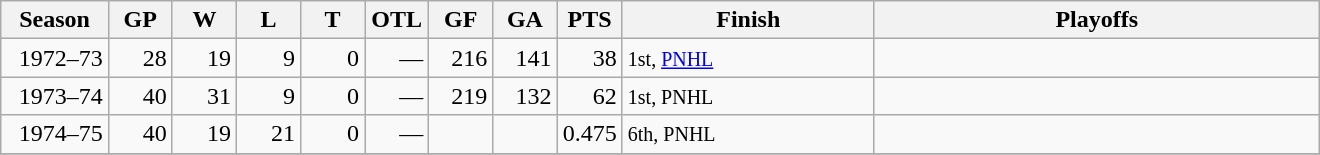<table class="wikitable" style="min-width:55em; text-align:right;">
<tr>
<th style=width:4em>Season</th>
<th style=width:2.2em><abbr>GP</abbr></th>
<th style=width:2.2em><abbr>W</abbr></th>
<th style=width:2.2em><abbr>L</abbr></th>
<th style=width:2.2em><abbr>T</abbr></th>
<th style=width:2.2em><abbr>OTL</abbr></th>
<th style=width:2.2em><abbr>GF</abbr></th>
<th style=width:2.2em><abbr>GA</abbr></th>
<th style=width:2.2em><abbr>PTS</abbr></th>
<th style=width:10em>Finish</th>
<th style=width:18em>Playoffs</th>
</tr>
<tr>
<td>1972–73</td>
<td>28</td>
<td>19</td>
<td>9</td>
<td>0</td>
<td>—</td>
<td>216</td>
<td>141</td>
<td>38</td>
<td align=left><small>1st, <a href='#'>PNHL</a></small></td>
<td></td>
</tr>
<tr>
<td>1973–74</td>
<td>40</td>
<td>31</td>
<td>9</td>
<td>0</td>
<td>—</td>
<td>219</td>
<td>132</td>
<td>62</td>
<td align=left><small>1st, PNHL</small></td>
<td></td>
</tr>
<tr>
<td>1974–75</td>
<td>40</td>
<td>19</td>
<td>21</td>
<td>0</td>
<td>—</td>
<td></td>
<td></td>
<td>0.475</td>
<td align=left><small>6th, PNHL</small></td>
<td></td>
</tr>
<tr>
</tr>
</table>
